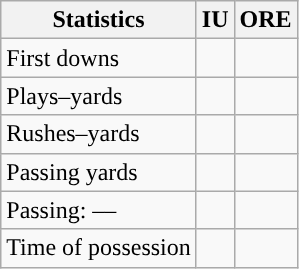<table class="wikitable" style="float:left">
<tr>
<th>Statistics</th>
<th>IU</th>
<th>ORE</th>
</tr>
<tr>
<td>First downs</td>
<td></td>
<td></td>
</tr>
<tr>
<td>Plays–yards</td>
<td></td>
<td></td>
</tr>
<tr>
<td>Rushes–yards</td>
<td></td>
<td></td>
</tr>
<tr>
<td>Passing yards</td>
<td></td>
<td></td>
</tr>
<tr>
<td>Passing: ––</td>
<td></td>
<td></td>
</tr>
<tr>
<td>Time of possession</td>
<td></td>
<td></td>
</tr>
</table>
